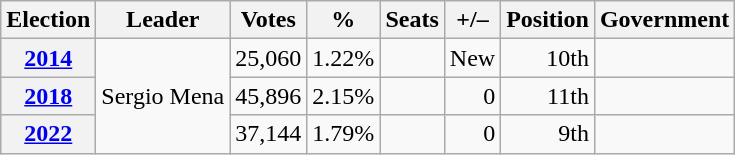<table class=wikitable style="text-align: right;">
<tr>
<th>Election</th>
<th>Leader</th>
<th>Votes</th>
<th>%</th>
<th>Seats</th>
<th>+/–</th>
<th>Position</th>
<th>Government</th>
</tr>
<tr>
<th><a href='#'>2014</a></th>
<td rowspan="3">Sergio Mena</td>
<td>25,060</td>
<td>1.22%</td>
<td></td>
<td>New</td>
<td>10th</td>
<td></td>
</tr>
<tr>
<th><a href='#'>2018</a></th>
<td>45,896</td>
<td>2.15%</td>
<td></td>
<td>0</td>
<td> 11th</td>
<td></td>
</tr>
<tr>
<th><a href='#'>2022</a></th>
<td>37,144</td>
<td>1.79%</td>
<td></td>
<td>0</td>
<td> 9th</td>
<td></td>
</tr>
</table>
